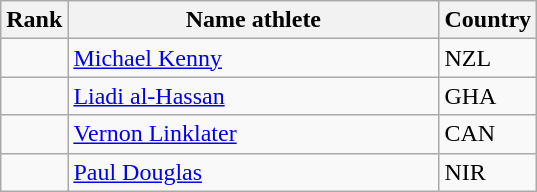<table class="wikitable">
<tr>
<th>Rank</th>
<th align="left" style="width: 15em">Name athlete</th>
<th>Country</th>
</tr>
<tr>
<td align="center"></td>
<td><a href='#'>Michael Kenny</a></td>
<td> NZL</td>
</tr>
<tr>
<td align="center"></td>
<td><a href='#'>Liadi al-Hassan</a></td>
<td> GHA</td>
</tr>
<tr>
<td align="center"></td>
<td><a href='#'>Vernon Linklater</a></td>
<td> CAN</td>
</tr>
<tr>
<td align="center"></td>
<td><a href='#'>Paul Douglas</a></td>
<td> NIR</td>
</tr>
</table>
